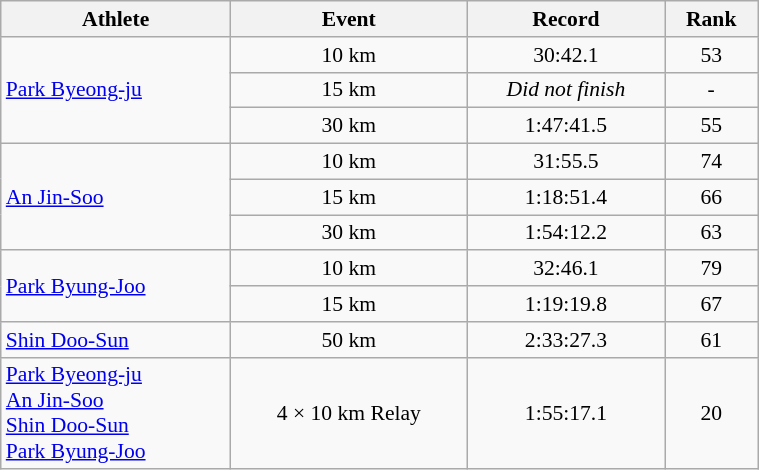<table class=wikitable style="font-size:90%; text-align:center; width:40%">
<tr>
<th>Athlete</th>
<th>Event</th>
<th>Record</th>
<th>Rank</th>
</tr>
<tr>
<td rowspan=3 align=left><a href='#'>Park Byeong-ju</a></td>
<td>10 km</td>
<td>30:42.1</td>
<td>53</td>
</tr>
<tr>
<td>15 km</td>
<td><em>Did not finish</em></td>
<td>-</td>
</tr>
<tr>
<td>30 km</td>
<td>1:47:41.5</td>
<td>55</td>
</tr>
<tr>
<td rowspan=3 align=left><a href='#'>An Jin-Soo</a></td>
<td>10 km</td>
<td>31:55.5</td>
<td>74</td>
</tr>
<tr>
<td>15 km</td>
<td>1:18:51.4</td>
<td>66</td>
</tr>
<tr>
<td>30 km</td>
<td>1:54:12.2</td>
<td>63</td>
</tr>
<tr>
<td rowspan=2 align=left><a href='#'>Park Byung-Joo</a></td>
<td>10 km</td>
<td>32:46.1</td>
<td>79</td>
</tr>
<tr>
<td>15 km</td>
<td>1:19:19.8</td>
<td>67</td>
</tr>
<tr>
<td rowspan=1 align=left><a href='#'>Shin Doo-Sun</a></td>
<td>50 km</td>
<td>2:33:27.3</td>
<td>61</td>
</tr>
<tr>
<td rowspan=1 align=left><a href='#'>Park Byeong-ju</a><br><a href='#'>An Jin-Soo</a> <br> <a href='#'>Shin Doo-Sun</a> <br> <a href='#'>Park Byung-Joo</a></td>
<td>4 × 10 km Relay</td>
<td>1:55:17.1</td>
<td>20</td>
</tr>
</table>
